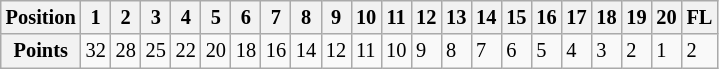<table class="wikitable" style="font-size: 85%">
<tr valign="top">
<th>Position</th>
<th>1</th>
<th>2</th>
<th>3</th>
<th>4</th>
<th>5</th>
<th>6</th>
<th>7</th>
<th>8</th>
<th>9</th>
<th>10</th>
<th>11</th>
<th>12</th>
<th>13</th>
<th>14</th>
<th>15</th>
<th>16</th>
<th>17</th>
<th>18</th>
<th>19</th>
<th>20</th>
<th>FL</th>
</tr>
<tr>
<th>Points</th>
<td>32</td>
<td>28</td>
<td>25</td>
<td>22</td>
<td>20</td>
<td>18</td>
<td>16</td>
<td>14</td>
<td>12</td>
<td>11</td>
<td>10</td>
<td>9</td>
<td>8</td>
<td>7</td>
<td>6</td>
<td>5</td>
<td>4</td>
<td>3</td>
<td>2</td>
<td>1</td>
<td>2</td>
</tr>
</table>
